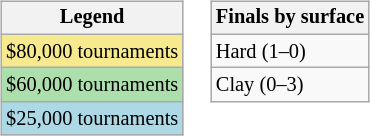<table>
<tr valign=top>
<td><br><table class=wikitable style="font-size:85%;">
<tr>
<th>Legend</th>
</tr>
<tr style="background:#f7e98e;">
<td>$80,000 tournaments</td>
</tr>
<tr style="background:#addfad;">
<td>$60,000 tournaments</td>
</tr>
<tr style="background:lightblue;">
<td>$25,000 tournaments</td>
</tr>
</table>
</td>
<td><br><table class=wikitable style="font-size:85%;">
<tr>
<th>Finals by surface</th>
</tr>
<tr>
<td>Hard (1–0)</td>
</tr>
<tr>
<td>Clay (0–3)</td>
</tr>
</table>
</td>
</tr>
</table>
